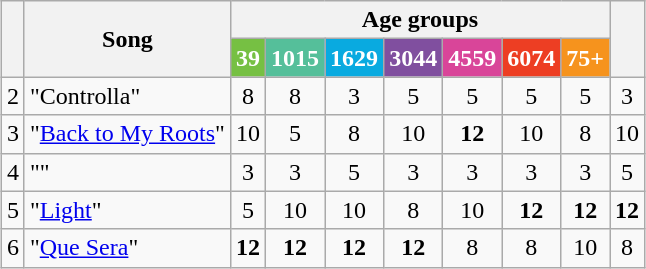<table class="wikitable" style="margin: 1em auto 1em auto; text-align:center;">
<tr>
<th rowspan="2"></th>
<th rowspan="2">Song</th>
<th colspan="7">Age groups</th>
<th rowspan="2"></th>
</tr>
<tr>
<th style="background:#76C043;color:white;">39</th>
<th style="background:#55BF9A;color:white;">1015</th>
<th style="background:#09AAE0;color:white;">1629</th>
<th style="background:#804F9F;color:white;">3044</th>
<th style="background:#D94599;color:white;">4559</th>
<th style="background:#ED3E23;color:white;">6074</th>
<th style="background:#F6931D;color:white;">75+</th>
</tr>
<tr>
<td>2</td>
<td align="left">"Controlla"</td>
<td>8</td>
<td>8</td>
<td>3</td>
<td>5</td>
<td>5</td>
<td>5</td>
<td>5</td>
<td>3</td>
</tr>
<tr>
<td>3</td>
<td align="left">"<a href='#'>Back to My Roots</a>"</td>
<td>10</td>
<td>5</td>
<td>8</td>
<td>10</td>
<td><strong>12</strong></td>
<td>10</td>
<td>8</td>
<td>10</td>
</tr>
<tr>
<td>4</td>
<td align="left">""</td>
<td>3</td>
<td>3</td>
<td>5</td>
<td>3</td>
<td>3</td>
<td>3</td>
<td>3</td>
<td>5</td>
</tr>
<tr>
<td>5</td>
<td align="left">"<a href='#'>Light</a>"</td>
<td>5</td>
<td>10</td>
<td>10</td>
<td>8</td>
<td>10</td>
<td><strong>12</strong></td>
<td><strong>12</strong></td>
<td><strong>12</strong></td>
</tr>
<tr>
<td>6</td>
<td align="left">"<a href='#'>Que Sera</a>"</td>
<td><strong>12</strong></td>
<td><strong>12</strong></td>
<td><strong>12</strong></td>
<td><strong>12</strong></td>
<td>8</td>
<td>8</td>
<td>10</td>
<td>8</td>
</tr>
</table>
